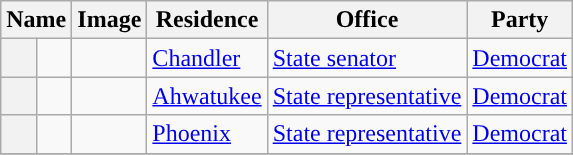<table class="sortable wikitable">
<tr valign=bottom>
<th colspan="2">Name</th>
<th>Image</th>
<th>Residence</th>
<th>Office</th>
<th>Party</th>
</tr>
<tr>
<th style="background-color:  "></th>
<td></td>
<td></td>
<td><a href='#'>Chandler</a></td>
<td><a href='#'>State senator</a></td>
<td><a href='#'>Democrat</a></td>
</tr>
<tr>
<th style="background-color:  "></th>
<td></td>
<td></td>
<td><a href='#'>Ahwatukee</a></td>
<td><a href='#'>State representative</a></td>
<td><a href='#'>Democrat</a></td>
</tr>
<tr>
<th style="background-color:  "></th>
<td></td>
<td></td>
<td><a href='#'>Phoenix</a></td>
<td><a href='#'>State representative</a></td>
<td><a href='#'>Democrat</a></td>
</tr>
<tr>
</tr>
</table>
